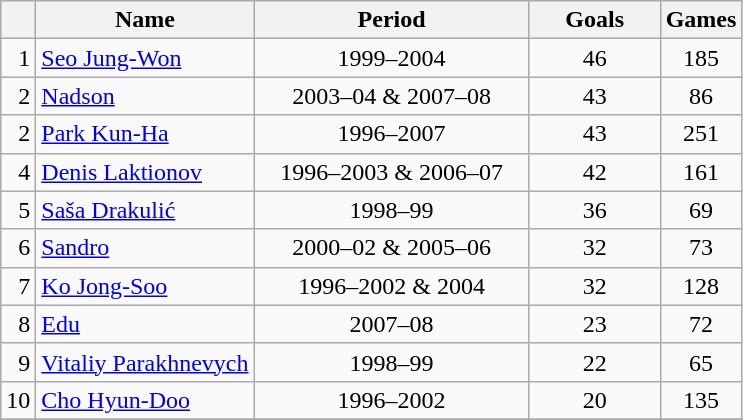<table class="wikitable sortable" style="text-align: center;">
<tr>
<th></th>
<th>Name</th>
<th style="width: 11em;">Period</th>
<th style="width: 5em;">Goals</th>
<th>Games</th>
</tr>
<tr>
<td style="text-align:right;">1</td>
<td style="text-align:left;"> <a href='#'>Seo Jung-Won</a></td>
<td>1999–2004</td>
<td>46</td>
<td>185</td>
</tr>
<tr>
<td style="text-align:right;">2</td>
<td style="text-align:left;"> <a href='#'>Nadson</a></td>
<td>2003–04 & 2007–08</td>
<td>43</td>
<td>86</td>
</tr>
<tr>
<td style="text-align:right;">2</td>
<td style="text-align:left;"> <a href='#'>Park Kun-Ha</a></td>
<td>1996–2007</td>
<td>43</td>
<td>251</td>
</tr>
<tr>
<td style="text-align:right;">4</td>
<td style="text-align:left;"> <a href='#'>Denis Laktionov</a></td>
<td>1996–2003 & 2006–07</td>
<td>42</td>
<td>161</td>
</tr>
<tr>
<td style="text-align:right;">5</td>
<td style="text-align:left;"> <a href='#'>Saša Drakulić</a></td>
<td>1998–99</td>
<td>36</td>
<td>69</td>
</tr>
<tr>
<td style="text-align:right;">6</td>
<td style="text-align:left;"> <a href='#'>Sandro</a></td>
<td>2000–02 & 2005–06</td>
<td>32</td>
<td>73</td>
</tr>
<tr>
<td style="text-align:right;">7</td>
<td style="text-align:left;"> <a href='#'>Ko Jong-Soo</a></td>
<td>1996–2002 & 2004</td>
<td>32</td>
<td>128</td>
</tr>
<tr>
<td style="text-align:right;">8</td>
<td style="text-align:left;"> <a href='#'>Edu</a></td>
<td>2007–08</td>
<td>23</td>
<td>72</td>
</tr>
<tr>
<td style="text-align:right;">9</td>
<td style="text-align:left;"> <a href='#'>Vitaliy Parakhnevych</a></td>
<td>1998–99</td>
<td>22</td>
<td>65</td>
</tr>
<tr>
<td style="text-align:right;">10</td>
<td style="text-align:left;"> <a href='#'>Cho Hyun-Doo</a></td>
<td>1996–2002</td>
<td>20</td>
<td>135</td>
</tr>
<tr>
</tr>
</table>
